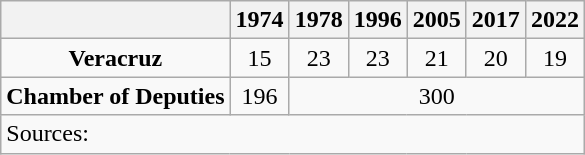<table class="wikitable" style="text-align: center">
<tr>
<th></th>
<th>1974</th>
<th>1978</th>
<th>1996</th>
<th>2005</th>
<th>2017</th>
<th>2022</th>
</tr>
<tr>
<td><strong>Veracruz</strong></td>
<td>15</td>
<td>23</td>
<td>23</td>
<td>21</td>
<td>20</td>
<td>19</td>
</tr>
<tr>
<td><strong>Chamber of Deputies</strong></td>
<td>196</td>
<td colspan=5>300</td>
</tr>
<tr>
<td colspan=7 style="text-align: left">Sources: </td>
</tr>
</table>
